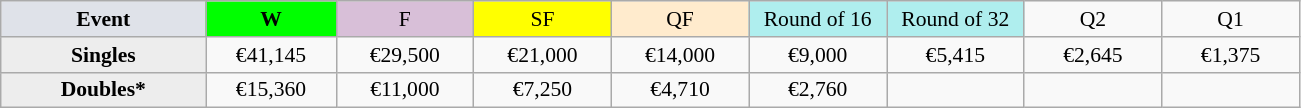<table class=wikitable style=font-size:90%;text-align:center>
<tr>
<td style="width:130px; background:#dfe2e9;"><strong>Event</strong></td>
<td style="width:80px; background:lime;"><strong>W</strong></td>
<td style="width:85px; background:thistle;">F</td>
<td style="width:85px; background:#ff0;">SF</td>
<td style="width:85px; background:#ffebcd;">QF</td>
<td style="width:85px; background:#afeeee;">Round of 16</td>
<td style="width:85px; background:#afeeee;">Round of 32</td>
<td width=85>Q2</td>
<td width=85>Q1</td>
</tr>
<tr>
<td style="background:#ededed;"><strong>Singles</strong></td>
<td>€41,145</td>
<td>€29,500</td>
<td>€21,000</td>
<td>€14,000</td>
<td>€9,000</td>
<td>€5,415</td>
<td>€2,645</td>
<td>€1,375</td>
</tr>
<tr>
<td style="background:#ededed;"><strong>Doubles*</strong></td>
<td>€15,360</td>
<td>€11,000</td>
<td>€7,250</td>
<td>€4,710</td>
<td>€2,760</td>
<td></td>
<td></td>
<td></td>
</tr>
</table>
